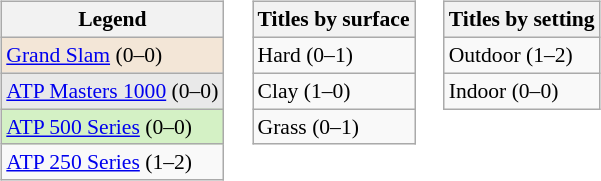<table>
<tr valign="top">
<td><br><table class="wikitable" style=font-size:90%>
<tr>
<th>Legend</th>
</tr>
<tr style="background:#f3e6d7;">
<td><a href='#'>Grand Slam</a> (0–0)</td>
</tr>
<tr style="background:#e9e9e9;">
<td><a href='#'>ATP Masters 1000</a> (0–0)</td>
</tr>
<tr style="background:#d4f1c5;">
<td><a href='#'>ATP 500 Series</a> (0–0)</td>
</tr>
<tr>
<td><a href='#'>ATP 250 Series</a> (1–2)</td>
</tr>
</table>
</td>
<td><br><table class="wikitable" style=font-size:90%>
<tr>
<th>Titles by surface</th>
</tr>
<tr>
<td>Hard (0–1)</td>
</tr>
<tr>
<td>Clay (1–0)</td>
</tr>
<tr>
<td>Grass (0–1)</td>
</tr>
</table>
</td>
<td><br><table class="wikitable" style=font-size:90%>
<tr>
<th>Titles by setting</th>
</tr>
<tr>
<td>Outdoor (1–2)</td>
</tr>
<tr>
<td>Indoor (0–0)</td>
</tr>
</table>
</td>
</tr>
</table>
